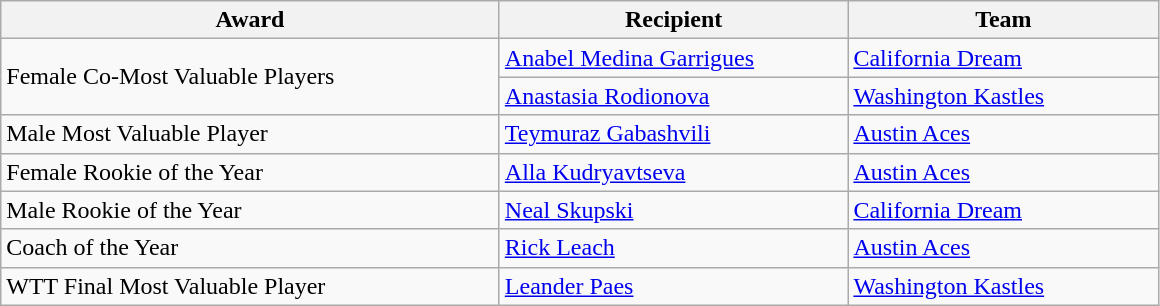<table class="wikitable" style="text-align:left">
<tr>
<th width="325px">Award</th>
<th width="225px">Recipient</th>
<th width="200px">Team</th>
</tr>
<tr>
<td rowspan="2">Female Co-Most Valuable Players</td>
<td><a href='#'>Anabel Medina Garrigues</a></td>
<td><a href='#'>California Dream</a></td>
</tr>
<tr>
<td><a href='#'>Anastasia Rodionova</a></td>
<td><a href='#'>Washington Kastles</a></td>
</tr>
<tr>
<td>Male Most Valuable Player</td>
<td><a href='#'>Teymuraz Gabashvili</a></td>
<td><a href='#'>Austin Aces</a></td>
</tr>
<tr>
<td>Female Rookie of the Year</td>
<td><a href='#'>Alla Kudryavtseva</a></td>
<td><a href='#'>Austin Aces</a></td>
</tr>
<tr>
<td>Male Rookie of the Year</td>
<td><a href='#'>Neal Skupski</a></td>
<td><a href='#'>California Dream</a></td>
</tr>
<tr>
<td>Coach of the Year</td>
<td><a href='#'>Rick Leach</a></td>
<td><a href='#'>Austin Aces</a></td>
</tr>
<tr>
<td>WTT Final Most Valuable Player</td>
<td><a href='#'>Leander Paes</a></td>
<td><a href='#'>Washington Kastles</a></td>
</tr>
</table>
